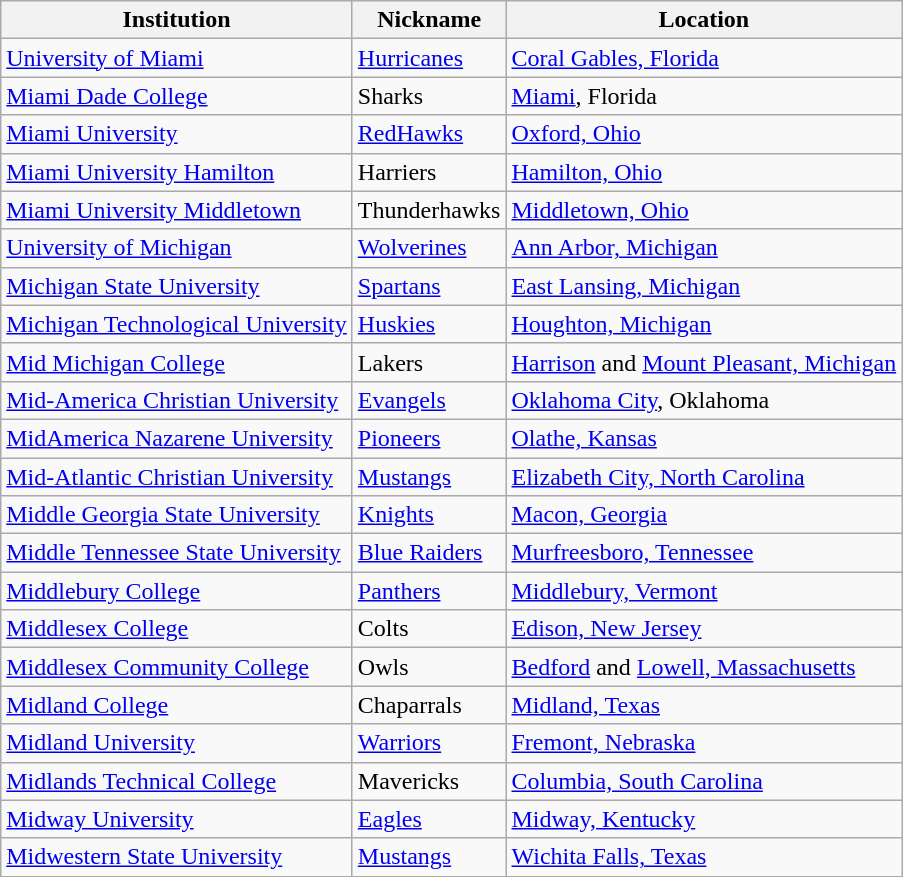<table class="wikitable">
<tr>
<th>Institution</th>
<th>Nickname</th>
<th>Location</th>
</tr>
<tr>
<td><a href='#'>University of Miami</a></td>
<td><a href='#'>Hurricanes</a></td>
<td><a href='#'>Coral Gables, Florida</a></td>
</tr>
<tr>
<td><a href='#'>Miami Dade College</a></td>
<td>Sharks</td>
<td><a href='#'>Miami</a>, Florida</td>
</tr>
<tr>
<td><a href='#'>Miami University</a></td>
<td><a href='#'>RedHawks</a></td>
<td><a href='#'>Oxford, Ohio</a></td>
</tr>
<tr>
<td><a href='#'>Miami University Hamilton</a></td>
<td>Harriers</td>
<td><a href='#'>Hamilton, Ohio</a></td>
</tr>
<tr>
<td><a href='#'>Miami University Middletown</a></td>
<td>Thunderhawks</td>
<td><a href='#'>Middletown, Ohio</a></td>
</tr>
<tr>
<td><a href='#'>University of Michigan</a></td>
<td><a href='#'>Wolverines</a></td>
<td><a href='#'>Ann Arbor, Michigan</a></td>
</tr>
<tr>
<td><a href='#'>Michigan State University</a></td>
<td><a href='#'>Spartans</a></td>
<td><a href='#'>East Lansing, Michigan</a></td>
</tr>
<tr>
<td><a href='#'>Michigan Technological University</a></td>
<td><a href='#'>Huskies</a></td>
<td><a href='#'>Houghton, Michigan</a></td>
</tr>
<tr>
<td><a href='#'>Mid Michigan College</a></td>
<td>Lakers</td>
<td><a href='#'>Harrison</a> and <a href='#'>Mount Pleasant, Michigan</a></td>
</tr>
<tr>
<td><a href='#'>Mid-America Christian University</a></td>
<td><a href='#'>Evangels</a></td>
<td><a href='#'>Oklahoma City</a>, Oklahoma</td>
</tr>
<tr>
<td><a href='#'>MidAmerica Nazarene University</a></td>
<td><a href='#'>Pioneers</a></td>
<td><a href='#'>Olathe, Kansas</a></td>
</tr>
<tr>
<td><a href='#'>Mid-Atlantic Christian University</a></td>
<td><a href='#'>Mustangs</a></td>
<td><a href='#'>Elizabeth City, North Carolina</a></td>
</tr>
<tr>
<td><a href='#'>Middle Georgia State University</a></td>
<td><a href='#'>Knights</a></td>
<td><a href='#'>Macon, Georgia</a></td>
</tr>
<tr>
<td><a href='#'>Middle Tennessee State University</a></td>
<td><a href='#'>Blue Raiders</a></td>
<td><a href='#'>Murfreesboro, Tennessee</a></td>
</tr>
<tr>
<td><a href='#'>Middlebury College</a></td>
<td><a href='#'>Panthers</a></td>
<td><a href='#'>Middlebury, Vermont</a></td>
</tr>
<tr>
<td><a href='#'>Middlesex College</a></td>
<td>Colts</td>
<td><a href='#'>Edison, New Jersey</a></td>
</tr>
<tr>
<td><a href='#'>Middlesex Community College</a></td>
<td>Owls</td>
<td><a href='#'>Bedford</a> and <a href='#'>Lowell, Massachusetts</a></td>
</tr>
<tr>
<td><a href='#'>Midland College</a></td>
<td>Chaparrals</td>
<td><a href='#'>Midland, Texas</a></td>
</tr>
<tr>
<td><a href='#'>Midland University</a></td>
<td><a href='#'>Warriors</a></td>
<td><a href='#'>Fremont, Nebraska</a></td>
</tr>
<tr>
<td><a href='#'>Midlands Technical College</a></td>
<td>Mavericks</td>
<td><a href='#'>Columbia, South Carolina</a></td>
</tr>
<tr>
<td><a href='#'>Midway University</a></td>
<td><a href='#'>Eagles</a></td>
<td><a href='#'>Midway, Kentucky</a></td>
</tr>
<tr>
<td><a href='#'>Midwestern State University</a></td>
<td><a href='#'>Mustangs</a></td>
<td><a href='#'>Wichita Falls, Texas</a></td>
</tr>
</table>
